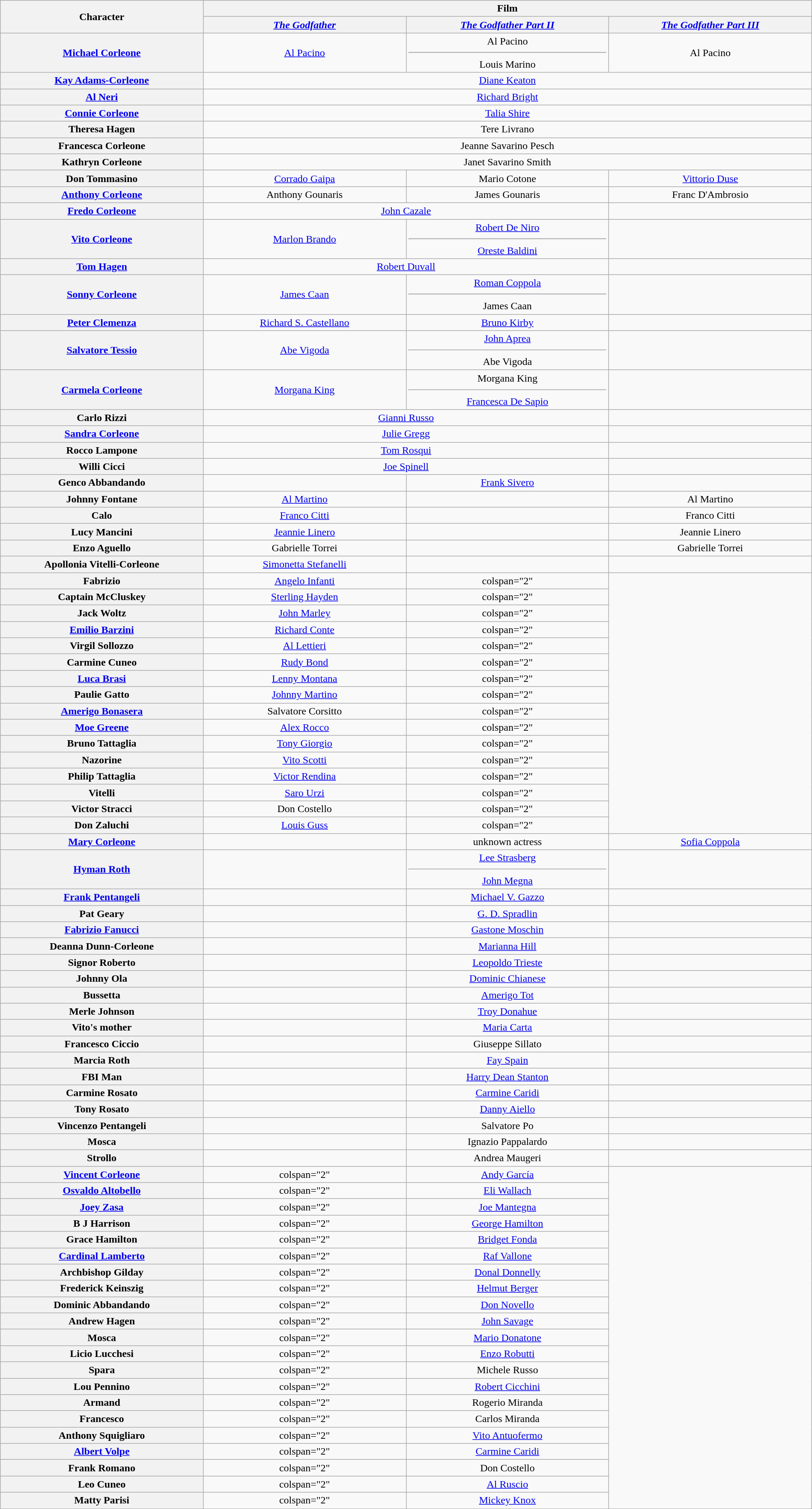<table class="wikitable collapsible" style="text-align: center; width:100%; clear: both;">
<tr>
<th style="width:25%;" rowspan="2">Character</th>
<th colspan="3">Film</th>
</tr>
<tr>
<th style="width:25%;"><em><a href='#'>The Godfather</a></em></th>
<th style="width:25%;"><em><a href='#'>The Godfather Part II</a></em></th>
<th style="width:25%;"><em><a href='#'>The Godfather Part III</a></em></th>
</tr>
<tr>
<th><a href='#'>Michael Corleone</a></th>
<td colspan="1"><a href='#'>Al Pacino</a></td>
<td colspan="1">Al Pacino<hr>Louis Marino</td>
<td colspan="1">Al Pacino</td>
</tr>
<tr>
<th><a href='#'>Kay Adams-Corleone</a></th>
<td colspan="3"><a href='#'>Diane Keaton</a></td>
</tr>
<tr>
<th><a href='#'>Al Neri</a></th>
<td colspan="3"><a href='#'>Richard Bright</a></td>
</tr>
<tr>
<th><a href='#'>Connie Corleone</a></th>
<td colspan="3"><a href='#'>Talia Shire</a></td>
</tr>
<tr>
<th>Theresa Hagen</th>
<td colspan="3">Tere Livrano</td>
</tr>
<tr>
<th>Francesca Corleone</th>
<td colspan="3">Jeanne Savarino Pesch</td>
</tr>
<tr>
<th>Kathryn Corleone</th>
<td colspan="3">Janet Savarino Smith</td>
</tr>
<tr>
<th>Don Tommasino</th>
<td><a href='#'>Corrado Gaipa</a></td>
<td>Mario Cotone</td>
<td><a href='#'>Vittorio Duse</a></td>
</tr>
<tr>
<th><a href='#'>Anthony Corleone</a></th>
<td>Anthony Gounaris</td>
<td>James Gounaris</td>
<td>Franc D'Ambrosio</td>
</tr>
<tr>
<th><a href='#'>Fredo Corleone</a></th>
<td colspan="2"><a href='#'>John Cazale</a></td>
<td></td>
</tr>
<tr>
<th><a href='#'>Vito Corleone</a></th>
<td><a href='#'>Marlon Brando</a></td>
<td><a href='#'>Robert De Niro</a><hr><a href='#'>Oreste Baldini</a></td>
<td></td>
</tr>
<tr>
<th><a href='#'>Tom Hagen</a></th>
<td colspan="2"><a href='#'>Robert Duvall</a></td>
<td></td>
</tr>
<tr>
<th><a href='#'>Sonny Corleone</a></th>
<td colspan="1"><a href='#'>James Caan</a></td>
<td colspan="1"><a href='#'>Roman Coppola</a><hr>James Caan</td>
<td></td>
</tr>
<tr>
<th><a href='#'>Peter Clemenza</a></th>
<td><a href='#'>Richard S. Castellano</a></td>
<td><a href='#'>Bruno Kirby</a></td>
<td></td>
</tr>
<tr>
<th><a href='#'>Salvatore Tessio</a></th>
<td><a href='#'>Abe Vigoda</a></td>
<td><a href='#'>John Aprea</a><hr>Abe Vigoda</td>
<td></td>
</tr>
<tr>
<th><a href='#'>Carmela Corleone</a></th>
<td><a href='#'>Morgana King</a></td>
<td>Morgana King<hr><a href='#'>Francesca De Sapio</a></td>
<td></td>
</tr>
<tr>
<th>Carlo Rizzi</th>
<td colspan="2"><a href='#'>Gianni Russo</a></td>
<td></td>
</tr>
<tr>
<th><a href='#'>Sandra Corleone</a></th>
<td colspan="2"><a href='#'>Julie Gregg</a></td>
<td></td>
</tr>
<tr>
<th>Rocco Lampone</th>
<td colspan="2"><a href='#'>Tom Rosqui</a></td>
<td></td>
</tr>
<tr>
<th>Willi Cicci</th>
<td colspan="2"><a href='#'>Joe Spinell</a></td>
<td></td>
</tr>
<tr>
<th>Genco Abbandando</th>
<td></td>
<td><a href='#'>Frank Sivero</a></td>
<td></td>
</tr>
<tr>
<th>Johnny Fontane</th>
<td><a href='#'>Al Martino</a></td>
<td></td>
<td>Al Martino</td>
</tr>
<tr>
<th>Calo</th>
<td><a href='#'>Franco Citti</a></td>
<td></td>
<td>Franco Citti</td>
</tr>
<tr>
<th>Lucy Mancini</th>
<td><a href='#'>Jeannie Linero</a></td>
<td></td>
<td>Jeannie Linero</td>
</tr>
<tr>
<th>Enzo Aguello</th>
<td>Gabrielle Torrei</td>
<td></td>
<td>Gabrielle Torrei</td>
</tr>
<tr>
<th>Apollonia Vitelli-Corleone</th>
<td><a href='#'>Simonetta Stefanelli</a></td>
<td></td>
<td></td>
</tr>
<tr>
<th>Fabrizio</th>
<td><a href='#'>Angelo Infanti</a></td>
<td>colspan="2" </td>
</tr>
<tr>
<th>Captain McCluskey</th>
<td><a href='#'>Sterling Hayden</a></td>
<td>colspan="2" </td>
</tr>
<tr>
<th>Jack Woltz</th>
<td><a href='#'>John Marley</a></td>
<td>colspan="2" </td>
</tr>
<tr>
<th><a href='#'>Emilio Barzini</a></th>
<td><a href='#'>Richard Conte</a></td>
<td>colspan="2" </td>
</tr>
<tr>
<th>Virgil Sollozzo</th>
<td><a href='#'>Al Lettieri</a></td>
<td>colspan="2" </td>
</tr>
<tr>
<th>Carmine Cuneo</th>
<td><a href='#'>Rudy Bond</a></td>
<td>colspan="2" </td>
</tr>
<tr>
<th><a href='#'>Luca Brasi</a></th>
<td><a href='#'>Lenny Montana</a></td>
<td>colspan="2" </td>
</tr>
<tr>
<th>Paulie Gatto</th>
<td><a href='#'>Johnny Martino</a></td>
<td>colspan="2" </td>
</tr>
<tr>
<th><a href='#'>Amerigo Bonasera</a></th>
<td>Salvatore Corsitto</td>
<td>colspan="2" </td>
</tr>
<tr>
<th><a href='#'>Moe Greene</a></th>
<td><a href='#'>Alex Rocco</a></td>
<td>colspan="2" </td>
</tr>
<tr>
<th>Bruno Tattaglia</th>
<td><a href='#'>Tony Giorgio</a></td>
<td>colspan="2" </td>
</tr>
<tr>
<th>Nazorine</th>
<td><a href='#'>Vito Scotti</a></td>
<td>colspan="2" </td>
</tr>
<tr>
<th>Philip Tattaglia</th>
<td><a href='#'>Victor Rendina</a></td>
<td>colspan="2" </td>
</tr>
<tr>
<th>Vitelli</th>
<td><a href='#'>Saro Urzi</a></td>
<td>colspan="2" </td>
</tr>
<tr>
<th>Victor Stracci</th>
<td>Don Costello</td>
<td>colspan="2" </td>
</tr>
<tr>
<th>Don Zaluchi</th>
<td><a href='#'>Louis Guss</a></td>
<td>colspan="2" </td>
</tr>
<tr>
<th><a href='#'>Mary Corleone</a></th>
<td></td>
<td>unknown actress</td>
<td><a href='#'>Sofia Coppola</a></td>
</tr>
<tr>
<th><a href='#'>Hyman Roth</a></th>
<td></td>
<td><a href='#'>Lee Strasberg</a><hr><a href='#'>John Megna</a></td>
<td></td>
</tr>
<tr>
<th><a href='#'>Frank Pentangeli</a></th>
<td></td>
<td><a href='#'>Michael V. Gazzo</a></td>
<td></td>
</tr>
<tr>
<th>Pat Geary</th>
<td></td>
<td><a href='#'>G. D. Spradlin</a></td>
<td></td>
</tr>
<tr>
<th><a href='#'>Fabrizio Fanucci</a></th>
<td></td>
<td><a href='#'>Gastone Moschin</a></td>
<td></td>
</tr>
<tr>
<th>Deanna Dunn-Corleone</th>
<td></td>
<td><a href='#'>Marianna Hill</a></td>
<td></td>
</tr>
<tr>
<th>Signor Roberto</th>
<td></td>
<td><a href='#'>Leopoldo Trieste</a></td>
<td></td>
</tr>
<tr>
<th>Johnny Ola</th>
<td></td>
<td><a href='#'>Dominic Chianese</a></td>
<td></td>
</tr>
<tr>
<th>Bussetta</th>
<td></td>
<td><a href='#'>Amerigo Tot</a></td>
<td></td>
</tr>
<tr>
<th>Merle Johnson</th>
<td></td>
<td colspan="1"><a href='#'>Troy Donahue</a></td>
<td></td>
</tr>
<tr>
<th>Vito's mother</th>
<td></td>
<td><a href='#'>Maria Carta</a></td>
<td></td>
</tr>
<tr>
<th>Francesco Ciccio</th>
<td></td>
<td>Giuseppe Sillato</td>
<td></td>
</tr>
<tr>
<th>Marcia Roth</th>
<td></td>
<td><a href='#'>Fay Spain</a></td>
<td></td>
</tr>
<tr>
<th>FBI Man</th>
<td></td>
<td><a href='#'>Harry Dean Stanton</a></td>
<td></td>
</tr>
<tr>
<th>Carmine Rosato</th>
<td></td>
<td><a href='#'>Carmine Caridi</a></td>
<td></td>
</tr>
<tr>
<th>Tony Rosato</th>
<td></td>
<td><a href='#'>Danny Aiello</a></td>
<td></td>
</tr>
<tr>
<th>Vincenzo Pentangeli</th>
<td></td>
<td>Salvatore Po</td>
<td></td>
</tr>
<tr>
<th>Mosca</th>
<td></td>
<td>Ignazio Pappalardo</td>
<td></td>
</tr>
<tr>
<th>Strollo</th>
<td></td>
<td>Andrea Maugeri</td>
<td></td>
</tr>
<tr>
<th><a href='#'>Vincent Corleone</a></th>
<td>colspan="2" </td>
<td><a href='#'>Andy García</a></td>
</tr>
<tr>
<th><a href='#'>Osvaldo Altobello</a></th>
<td>colspan="2" </td>
<td><a href='#'>Eli Wallach</a></td>
</tr>
<tr>
<th><a href='#'>Joey Zasa</a></th>
<td>colspan="2" </td>
<td><a href='#'>Joe Mantegna</a></td>
</tr>
<tr>
<th>B J Harrison</th>
<td>colspan="2" </td>
<td><a href='#'>George Hamilton</a></td>
</tr>
<tr>
<th>Grace Hamilton</th>
<td>colspan="2" </td>
<td><a href='#'>Bridget Fonda</a></td>
</tr>
<tr>
<th><a href='#'>Cardinal Lamberto</a></th>
<td>colspan="2" </td>
<td><a href='#'>Raf Vallone</a></td>
</tr>
<tr>
<th>Archbishop Gilday</th>
<td>colspan="2" </td>
<td><a href='#'>Donal Donnelly</a></td>
</tr>
<tr>
<th>Frederick Keinszig</th>
<td>colspan="2" </td>
<td><a href='#'>Helmut Berger</a></td>
</tr>
<tr>
<th>Dominic Abbandando</th>
<td>colspan="2" </td>
<td><a href='#'>Don Novello</a></td>
</tr>
<tr>
<th>Andrew Hagen</th>
<td>colspan="2" </td>
<td><a href='#'>John Savage</a></td>
</tr>
<tr>
<th>Mosca</th>
<td>colspan="2" </td>
<td><a href='#'>Mario Donatone</a></td>
</tr>
<tr>
<th>Licio Lucchesi</th>
<td>colspan="2" </td>
<td><a href='#'>Enzo Robutti</a></td>
</tr>
<tr>
<th>Spara</th>
<td>colspan="2" </td>
<td>Michele Russo</td>
</tr>
<tr>
<th>Lou Pennino</th>
<td>colspan="2" </td>
<td><a href='#'>Robert Cicchini</a></td>
</tr>
<tr>
<th>Armand</th>
<td>colspan="2" </td>
<td>Rogerio Miranda</td>
</tr>
<tr>
<th>Francesco</th>
<td>colspan="2" </td>
<td>Carlos Miranda</td>
</tr>
<tr>
<th>Anthony Squigliaro</th>
<td>colspan="2" </td>
<td><a href='#'>Vito Antuofermo</a></td>
</tr>
<tr>
<th><a href='#'>Albert Volpe</a></th>
<td>colspan="2" </td>
<td><a href='#'>Carmine Caridi</a></td>
</tr>
<tr>
<th>Frank Romano</th>
<td>colspan="2" </td>
<td>Don Costello</td>
</tr>
<tr>
<th>Leo Cuneo</th>
<td>colspan="2" </td>
<td><a href='#'>Al Ruscio</a></td>
</tr>
<tr>
<th>Matty Parisi</th>
<td>colspan="2" </td>
<td><a href='#'>Mickey Knox</a></td>
</tr>
</table>
